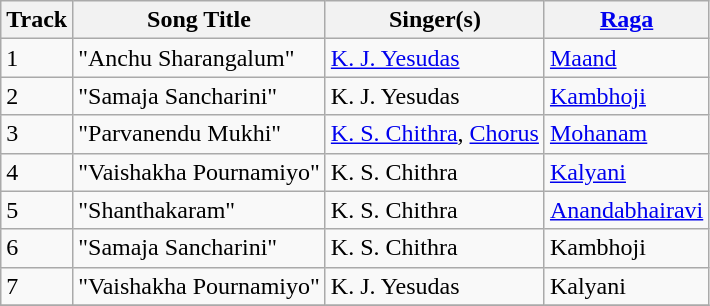<table class="wikitable">
<tr>
<th>Track</th>
<th>Song Title</th>
<th>Singer(s)</th>
<th><a href='#'>Raga</a></th>
</tr>
<tr>
<td>1</td>
<td>"Anchu Sharangalum"</td>
<td><a href='#'>K. J. Yesudas</a></td>
<td><a href='#'>Maand</a></td>
</tr>
<tr>
<td>2</td>
<td>"Samaja Sancharini"</td>
<td>K. J. Yesudas</td>
<td><a href='#'>Kambhoji</a></td>
</tr>
<tr>
<td>3</td>
<td>"Parvanendu Mukhi"</td>
<td><a href='#'>K. S. Chithra</a>, <a href='#'>Chorus</a></td>
<td><a href='#'>Mohanam</a></td>
</tr>
<tr>
<td>4</td>
<td>"Vaishakha Pournamiyo"</td>
<td>K. S. Chithra</td>
<td><a href='#'>Kalyani</a></td>
</tr>
<tr>
<td>5</td>
<td>"Shanthakaram"</td>
<td>K. S. Chithra</td>
<td><a href='#'>Anandabhairavi</a></td>
</tr>
<tr>
<td>6</td>
<td>"Samaja Sancharini"</td>
<td>K. S. Chithra</td>
<td>Kambhoji</td>
</tr>
<tr>
<td>7</td>
<td>"Vaishakha Pournamiyo"</td>
<td>K. J. Yesudas</td>
<td>Kalyani</td>
</tr>
<tr>
</tr>
</table>
